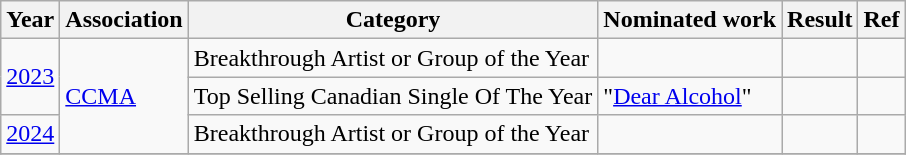<table class="wikitable">
<tr>
<th>Year</th>
<th>Association</th>
<th>Category</th>
<th>Nominated work</th>
<th>Result</th>
<th>Ref</th>
</tr>
<tr>
<td rowspan="2"><a href='#'>2023</a></td>
<td rowspan="3"><a href='#'>CCMA</a></td>
<td>Breakthrough Artist or Group of the Year</td>
<td></td>
<td></td>
<td></td>
</tr>
<tr>
<td>Top Selling Canadian Single Of The Year</td>
<td>"<a href='#'>Dear Alcohol</a>"</td>
<td></td>
<td></td>
</tr>
<tr>
<td><a href='#'>2024</a></td>
<td>Breakthrough Artist or Group of the Year</td>
<td></td>
<td></td>
<td></td>
</tr>
<tr>
</tr>
</table>
